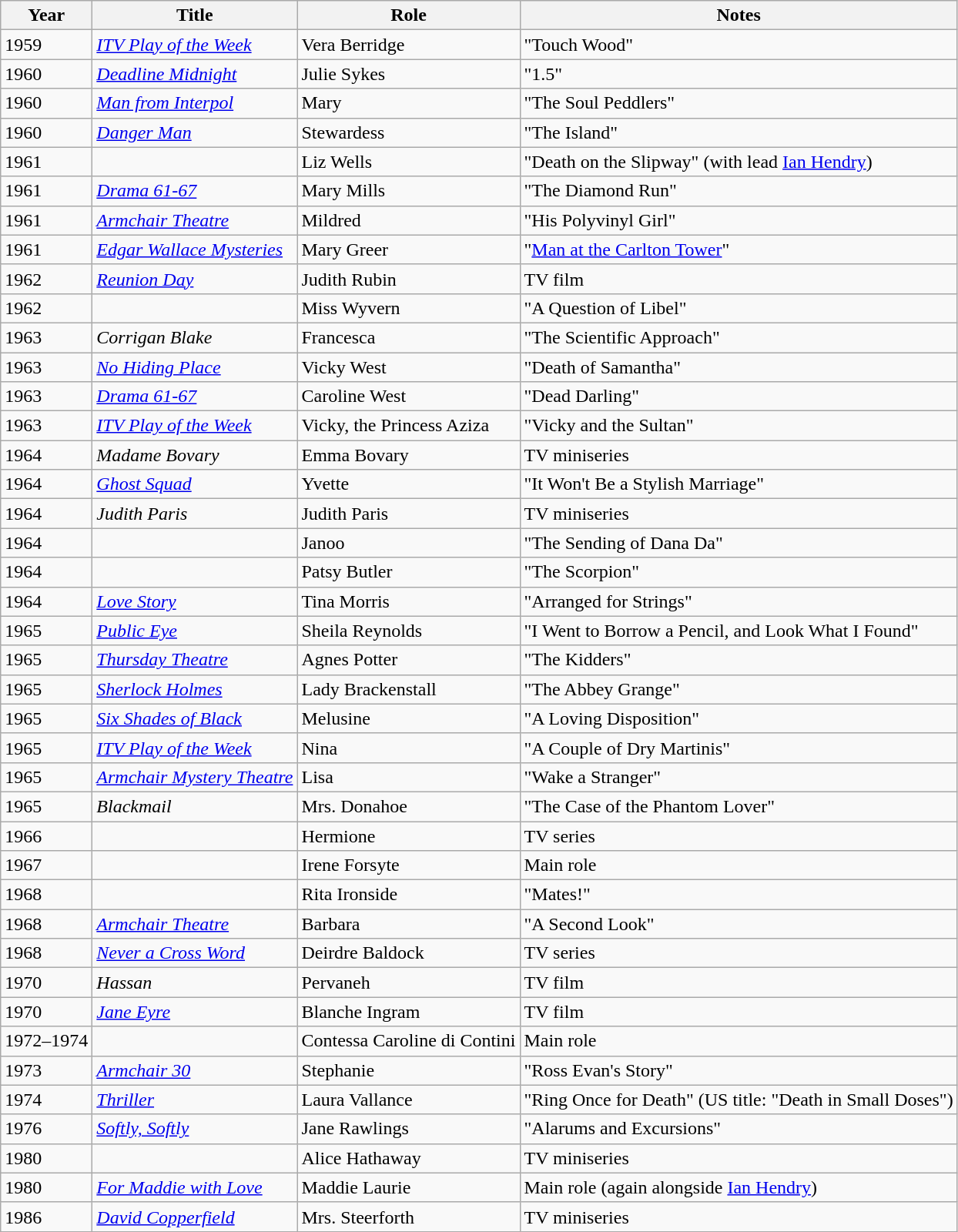<table class="wikitable sortable">
<tr>
<th>Year</th>
<th>Title</th>
<th>Role</th>
<th class="unsortable">Notes</th>
</tr>
<tr>
<td>1959</td>
<td><em><a href='#'>ITV Play of the Week</a></em></td>
<td>Vera Berridge</td>
<td>"Touch Wood"</td>
</tr>
<tr>
<td>1960</td>
<td><em><a href='#'>Deadline Midnight</a></em></td>
<td>Julie Sykes</td>
<td>"1.5"</td>
</tr>
<tr>
<td>1960</td>
<td><em><a href='#'>Man from Interpol</a></em></td>
<td>Mary</td>
<td>"The Soul Peddlers"</td>
</tr>
<tr>
<td>1960</td>
<td><em><a href='#'>Danger Man</a></em></td>
<td>Stewardess</td>
<td>"The Island"</td>
</tr>
<tr>
<td>1961</td>
<td><em></em></td>
<td>Liz Wells</td>
<td>"Death on the Slipway" (with lead <a href='#'>Ian Hendry</a>)</td>
</tr>
<tr>
<td>1961</td>
<td><em><a href='#'>Drama 61-67</a></em></td>
<td>Mary Mills</td>
<td>"The Diamond Run"</td>
</tr>
<tr>
<td>1961</td>
<td><em><a href='#'>Armchair Theatre</a></em></td>
<td>Mildred</td>
<td>"His Polyvinyl Girl"</td>
</tr>
<tr>
<td>1961</td>
<td><em><a href='#'>Edgar Wallace Mysteries</a></em></td>
<td>Mary Greer</td>
<td>"<a href='#'>Man at the Carlton Tower</a>"</td>
</tr>
<tr>
<td>1962</td>
<td><em><a href='#'>Reunion Day</a></em></td>
<td>Judith Rubin</td>
<td>TV film</td>
</tr>
<tr>
<td>1962</td>
<td><em></em></td>
<td>Miss Wyvern</td>
<td>"A Question of Libel"</td>
</tr>
<tr>
<td>1963</td>
<td><em>Corrigan Blake</em></td>
<td>Francesca</td>
<td>"The Scientific Approach"</td>
</tr>
<tr>
<td>1963</td>
<td><em><a href='#'>No Hiding Place</a></em></td>
<td>Vicky West</td>
<td>"Death of Samantha"</td>
</tr>
<tr>
<td>1963</td>
<td><em><a href='#'>Drama 61-67</a></em></td>
<td>Caroline West</td>
<td>"Dead Darling"</td>
</tr>
<tr>
<td>1963</td>
<td><em><a href='#'>ITV Play of the Week</a></em></td>
<td>Vicky, the Princess Aziza</td>
<td>"Vicky and the Sultan"</td>
</tr>
<tr>
<td>1964</td>
<td><em>Madame Bovary</em></td>
<td>Emma Bovary</td>
<td>TV miniseries</td>
</tr>
<tr>
<td>1964</td>
<td><em><a href='#'>Ghost Squad</a></em></td>
<td>Yvette</td>
<td>"It Won't Be a Stylish Marriage"</td>
</tr>
<tr>
<td>1964</td>
<td><em>Judith Paris</em></td>
<td>Judith Paris</td>
<td>TV miniseries</td>
</tr>
<tr>
<td>1964</td>
<td><em></em></td>
<td>Janoo</td>
<td>"The Sending of Dana Da"</td>
</tr>
<tr>
<td>1964</td>
<td><em></em></td>
<td>Patsy Butler</td>
<td>"The Scorpion"</td>
</tr>
<tr>
<td>1964</td>
<td><em><a href='#'>Love Story</a></em></td>
<td>Tina Morris</td>
<td>"Arranged for Strings"</td>
</tr>
<tr>
<td>1965</td>
<td><em><a href='#'>Public Eye</a></em></td>
<td>Sheila Reynolds</td>
<td>"I Went to Borrow a Pencil, and Look What I Found"</td>
</tr>
<tr>
<td>1965</td>
<td><em><a href='#'>Thursday Theatre</a></em></td>
<td>Agnes Potter</td>
<td>"The Kidders"</td>
</tr>
<tr>
<td>1965</td>
<td><em><a href='#'>Sherlock Holmes</a></em></td>
<td>Lady Brackenstall</td>
<td>"The Abbey Grange"</td>
</tr>
<tr>
<td>1965</td>
<td><em><a href='#'>Six Shades of Black</a></em></td>
<td>Melusine</td>
<td>"A Loving Disposition"</td>
</tr>
<tr>
<td>1965</td>
<td><em><a href='#'>ITV Play of the Week</a></em></td>
<td>Nina</td>
<td>"A Couple of Dry Martinis"</td>
</tr>
<tr>
<td>1965</td>
<td><em><a href='#'>Armchair Mystery Theatre</a></em></td>
<td>Lisa</td>
<td>"Wake a Stranger"</td>
</tr>
<tr>
<td>1965</td>
<td><em>Blackmail</em></td>
<td>Mrs. Donahoe</td>
<td>"The Case of the Phantom Lover"</td>
</tr>
<tr>
<td>1966</td>
<td><em></em></td>
<td>Hermione</td>
<td>TV series</td>
</tr>
<tr>
<td>1967</td>
<td><em></em></td>
<td>Irene Forsyte</td>
<td>Main role</td>
</tr>
<tr>
<td>1968</td>
<td><em></em></td>
<td>Rita Ironside</td>
<td>"Mates!"</td>
</tr>
<tr>
<td>1968</td>
<td><em><a href='#'>Armchair Theatre</a></em></td>
<td>Barbara</td>
<td>"A Second Look"</td>
</tr>
<tr>
<td>1968</td>
<td><em><a href='#'>Never a Cross Word</a></em></td>
<td>Deirdre Baldock</td>
<td>TV series</td>
</tr>
<tr>
<td>1970</td>
<td><em>Hassan</em></td>
<td>Pervaneh</td>
<td>TV film</td>
</tr>
<tr>
<td>1970</td>
<td><em><a href='#'>Jane Eyre</a></em></td>
<td>Blanche Ingram</td>
<td>TV film</td>
</tr>
<tr>
<td>1972–1974</td>
<td><em></em></td>
<td>Contessa Caroline di Contini</td>
<td>Main role</td>
</tr>
<tr>
<td>1973</td>
<td><em><a href='#'>Armchair 30</a></em></td>
<td>Stephanie</td>
<td>"Ross Evan's Story"</td>
</tr>
<tr>
<td>1974</td>
<td><em><a href='#'>Thriller</a></em></td>
<td>Laura Vallance</td>
<td>"Ring Once for Death" (US title: "Death in Small Doses")</td>
</tr>
<tr>
<td>1976</td>
<td><em><a href='#'>Softly, Softly</a></em></td>
<td>Jane Rawlings</td>
<td>"Alarums and Excursions"</td>
</tr>
<tr>
<td>1980</td>
<td><em></em></td>
<td>Alice Hathaway</td>
<td>TV miniseries</td>
</tr>
<tr>
<td>1980</td>
<td><em><a href='#'>For Maddie with Love</a></em></td>
<td>Maddie Laurie</td>
<td>Main role (again alongside <a href='#'>Ian Hendry</a>)</td>
</tr>
<tr>
<td>1986</td>
<td><em><a href='#'>David Copperfield</a></em></td>
<td>Mrs. Steerforth</td>
<td>TV miniseries</td>
</tr>
</table>
